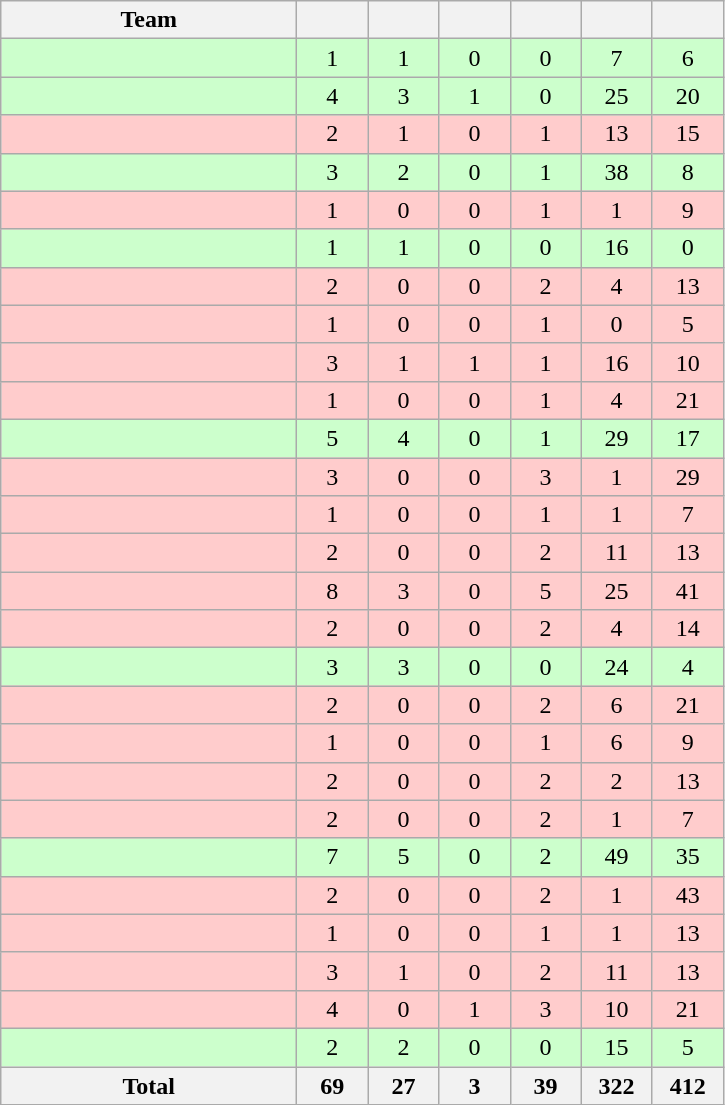<table class="wikitable" style="text-align:center;">
<tr>
<th width=190>Team</th>
<th width=40></th>
<th width=40></th>
<th width=40></th>
<th width=40></th>
<th width=40></th>
<th width=40></th>
</tr>
<tr bgcolor=#CCFFCC>
<td style="text-align:left;"></td>
<td>1</td>
<td>1</td>
<td>0</td>
<td>0</td>
<td>7</td>
<td>6</td>
</tr>
<tr bgcolor=#CCFFCC>
<td style="text-align:left;"></td>
<td>4</td>
<td>3</td>
<td>1</td>
<td>0</td>
<td>25</td>
<td>20</td>
</tr>
<tr bgcolor=#FFCCCC>
<td style="text-align:left;"></td>
<td>2</td>
<td>1</td>
<td>0</td>
<td>1</td>
<td>13</td>
<td>15</td>
</tr>
<tr bgcolor=#CCFFCC>
<td style="text-align:left;"></td>
<td>3</td>
<td>2</td>
<td>0</td>
<td>1</td>
<td>38</td>
<td>8</td>
</tr>
<tr bgcolor=#FFCCCC>
<td style="text-align:left;"></td>
<td>1</td>
<td>0</td>
<td>0</td>
<td>1</td>
<td>1</td>
<td>9</td>
</tr>
<tr bgcolor=#CCFFCC>
<td style="text-align:left;"></td>
<td>1</td>
<td>1</td>
<td>0</td>
<td>0</td>
<td>16</td>
<td>0</td>
</tr>
<tr bgcolor=#FFCCCC>
<td style="text-align:left;"></td>
<td>2</td>
<td>0</td>
<td>0</td>
<td>2</td>
<td>4</td>
<td>13</td>
</tr>
<tr bgcolor=#FFCCCC>
<td style="text-align:left;"></td>
<td>1</td>
<td>0</td>
<td>0</td>
<td>1</td>
<td>0</td>
<td>5</td>
</tr>
<tr bgcolor=#FFCCCC>
<td style="text-align:left;"></td>
<td>3</td>
<td>1</td>
<td>1</td>
<td>1</td>
<td>16</td>
<td>10</td>
</tr>
<tr bgcolor=#FFCCCC>
<td style="text-align:left;"></td>
<td>1</td>
<td>0</td>
<td>0</td>
<td>1</td>
<td>4</td>
<td>21</td>
</tr>
<tr bgcolor=#CCFFCC>
<td style="text-align:left;"></td>
<td>5</td>
<td>4</td>
<td>0</td>
<td>1</td>
<td>29</td>
<td>17</td>
</tr>
<tr bgcolor=#FFCCCC>
<td style="text-align:left;"></td>
<td>3</td>
<td>0</td>
<td>0</td>
<td>3</td>
<td>1</td>
<td>29</td>
</tr>
<tr bgcolor=#FFCCCC>
<td style="text-align:left;"></td>
<td>1</td>
<td>0</td>
<td>0</td>
<td>1</td>
<td>1</td>
<td>7</td>
</tr>
<tr bgcolor=#FFCCCC>
<td style="text-align:left;"></td>
<td>2</td>
<td>0</td>
<td>0</td>
<td>2</td>
<td>11</td>
<td>13</td>
</tr>
<tr bgcolor=#FFCCCC>
<td style="text-align:left;"></td>
<td>8</td>
<td>3</td>
<td>0</td>
<td>5</td>
<td>25</td>
<td>41</td>
</tr>
<tr bgcolor=#FFCCCC>
<td style="text-align:left;"></td>
<td>2</td>
<td>0</td>
<td>0</td>
<td>2</td>
<td>4</td>
<td>14</td>
</tr>
<tr bgcolor=#CCFFCC>
<td style="text-align:left;"></td>
<td>3</td>
<td>3</td>
<td>0</td>
<td>0</td>
<td>24</td>
<td>4</td>
</tr>
<tr bgcolor=#FFCCCC>
<td style="text-align:left;"></td>
<td>2</td>
<td>0</td>
<td>0</td>
<td>2</td>
<td>6</td>
<td>21</td>
</tr>
<tr bgcolor=#FFCCCC>
<td style="text-align:left;"></td>
<td>1</td>
<td>0</td>
<td>0</td>
<td>1</td>
<td>6</td>
<td>9</td>
</tr>
<tr bgcolor=#FFCCCC>
<td style="text-align:left;"></td>
<td>2</td>
<td>0</td>
<td>0</td>
<td>2</td>
<td>2</td>
<td>13</td>
</tr>
<tr bgcolor=#FFCCCC>
<td style="text-align:left;"></td>
<td>2</td>
<td>0</td>
<td>0</td>
<td>2</td>
<td>1</td>
<td>7</td>
</tr>
<tr bgcolor=#CCFFCC>
<td style="text-align:left;"></td>
<td>7</td>
<td>5</td>
<td>0</td>
<td>2</td>
<td>49</td>
<td>35</td>
</tr>
<tr bgcolor=#FFCCCC>
<td style="text-align:left;"></td>
<td>2</td>
<td>0</td>
<td>0</td>
<td>2</td>
<td>1</td>
<td>43</td>
</tr>
<tr bgcolor=#FFCCCC>
<td style="text-align:left;"></td>
<td>1</td>
<td>0</td>
<td>0</td>
<td>1</td>
<td>1</td>
<td>13</td>
</tr>
<tr bgcolor=#FFCCCC>
<td style="text-align:left;"></td>
<td>3</td>
<td>1</td>
<td>0</td>
<td>2</td>
<td>11</td>
<td>13</td>
</tr>
<tr bgcolor=#FFCCCC>
<td style="text-align:left;"></td>
<td>4</td>
<td>0</td>
<td>1</td>
<td>3</td>
<td>10</td>
<td>21</td>
</tr>
<tr bgcolor=#CCFFCC>
<td style="text-align:left;"></td>
<td>2</td>
<td>2</td>
<td>0</td>
<td>0</td>
<td>15</td>
<td>5</td>
</tr>
<tr>
<th>Total</th>
<th>69</th>
<th>27</th>
<th>3</th>
<th>39</th>
<th>322</th>
<th>412</th>
</tr>
</table>
